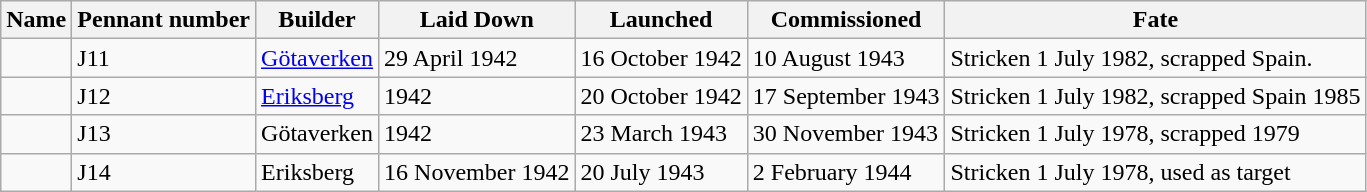<table class="wikitable" border="1">
<tr>
<th>Name</th>
<th>Pennant number</th>
<th>Builder</th>
<th>Laid Down</th>
<th>Launched</th>
<th>Commissioned</th>
<th>Fate</th>
</tr>
<tr>
<td></td>
<td>J11</td>
<td><a href='#'>Götaverken</a></td>
<td>29 April 1942</td>
<td>16 October 1942</td>
<td>10 August 1943</td>
<td>Stricken 1 July 1982, scrapped Spain.</td>
</tr>
<tr>
<td></td>
<td>J12</td>
<td><a href='#'>Eriksberg</a></td>
<td>1942</td>
<td>20 October 1942</td>
<td>17 September 1943</td>
<td>Stricken 1 July 1982, scrapped Spain 1985</td>
</tr>
<tr>
<td></td>
<td>J13</td>
<td>Götaverken</td>
<td>1942</td>
<td>23 March 1943</td>
<td>30 November 1943</td>
<td>Stricken 1 July 1978, scrapped 1979</td>
</tr>
<tr>
<td></td>
<td>J14</td>
<td>Eriksberg</td>
<td>16 November 1942</td>
<td>20 July 1943</td>
<td>2 February 1944</td>
<td>Stricken 1 July 1978, used as target</td>
</tr>
</table>
